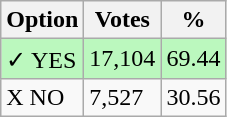<table class="wikitable">
<tr>
<th>Option</th>
<th>Votes</th>
<th>%</th>
</tr>
<tr>
<td style=background:#bbf8be>✓ YES</td>
<td style=background:#bbf8be>17,104</td>
<td style=background:#bbf8be>69.44</td>
</tr>
<tr>
<td>X NO</td>
<td>7,527</td>
<td>30.56</td>
</tr>
</table>
